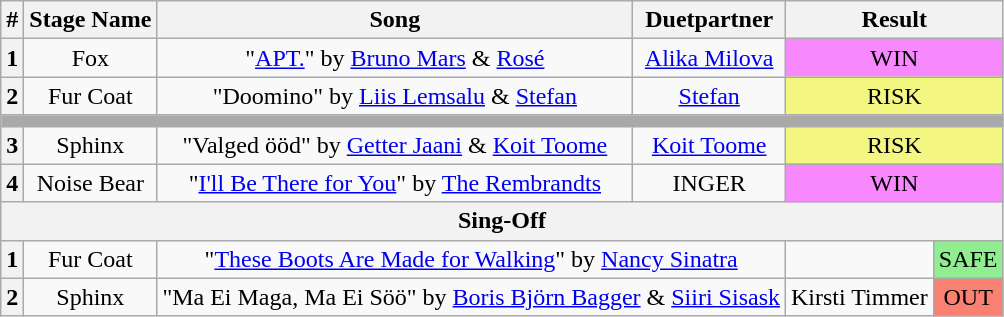<table class="wikitable plainrowheaders" style="text-align: center;">
<tr>
<th>#</th>
<th>Stage Name</th>
<th>Song</th>
<th>Duetpartner</th>
<th colspan="2">Result</th>
</tr>
<tr>
<th>1</th>
<td>Fox</td>
<td>"<a href='#'>APT.</a>" by <a href='#'>Bruno Mars</a> & <a href='#'>Rosé</a></td>
<td><a href='#'>Alika Milova</a></td>
<td colspan="2" bgcolor="#F888FD">WIN</td>
</tr>
<tr>
<th>2</th>
<td>Fur Coat</td>
<td>"Doomino" by <a href='#'>Liis Lemsalu</a> & <a href='#'>Stefan</a></td>
<td><a href='#'>Stefan</a></td>
<td colspan="2" bgcolor="#F3F781">RISK</td>
</tr>
<tr>
<td colspan="6" style="background:darkgray"></td>
</tr>
<tr>
<th>3</th>
<td>Sphinx</td>
<td>"Valged ööd" by <a href='#'>Getter Jaani</a> & <a href='#'>Koit Toome</a></td>
<td><a href='#'>Koit Toome</a></td>
<td colspan="2" bgcolor="#F3F781">RISK</td>
</tr>
<tr>
<th>4</th>
<td>Noise Bear</td>
<td>"<a href='#'>I'll Be There for You</a>" by <a href='#'>The Rembrandts</a></td>
<td>INGER</td>
<td colspan="2" bgcolor="#F888FD">WIN</td>
</tr>
<tr>
<th colspan="6">Sing-Off</th>
</tr>
<tr>
<th>1</th>
<td>Fur Coat</td>
<td colspan="2">"<a href='#'>These Boots Are Made for Walking</a>" by <a href='#'>Nancy Sinatra</a></td>
<td></td>
<td bgcolor="lightgreen">SAFE</td>
</tr>
<tr>
<th>2</th>
<td>Sphinx</td>
<td colspan="2">"Ma Ei Maga, Ma Ei Söö" by <a href='#'>Boris Björn Bagger</a> & <a href='#'>Siiri Sisask</a></td>
<td>Kirsti Timmer</td>
<td bgcolor="salmon">OUT</td>
</tr>
</table>
